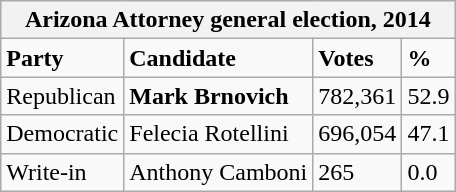<table class="wikitable">
<tr>
<th colspan="4">Arizona Attorney general election, 2014</th>
</tr>
<tr>
<td><strong>Party</strong></td>
<td><strong>Candidate</strong></td>
<td><strong>Votes</strong></td>
<td><strong>%</strong></td>
</tr>
<tr>
<td>Republican</td>
<td><strong>Mark Brnovich</strong></td>
<td>782,361</td>
<td>52.9</td>
</tr>
<tr>
<td>Democratic</td>
<td>Felecia Rotellini</td>
<td>696,054</td>
<td>47.1</td>
</tr>
<tr>
<td>Write-in</td>
<td>Anthony Camboni</td>
<td>265</td>
<td>0.0</td>
</tr>
</table>
